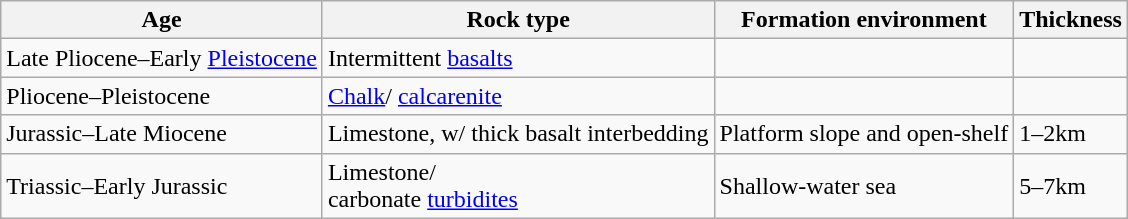<table class="wikitable">
<tr>
<th>Age</th>
<th>Rock type</th>
<th>Formation environment</th>
<th>Thickness</th>
</tr>
<tr>
<td>Late Pliocene–Early <a href='#'>Pleistocene</a></td>
<td>Intermittent <a href='#'>basalts</a></td>
<td></td>
<td></td>
</tr>
<tr>
<td>Pliocene–Pleistocene</td>
<td><a href='#'>Chalk</a>/ <a href='#'>calcarenite</a></td>
<td></td>
<td></td>
</tr>
<tr>
<td>Jurassic–Late Miocene</td>
<td>Limestone, w/ thick basalt interbedding</td>
<td>Platform slope and open-shelf </td>
<td>1–2km</td>
</tr>
<tr>
<td>Triassic–Early Jurassic</td>
<td>Limestone/<br>carbonate <a href='#'>turbidites</a></td>
<td>Shallow-water sea</td>
<td>5–7km</td>
</tr>
</table>
